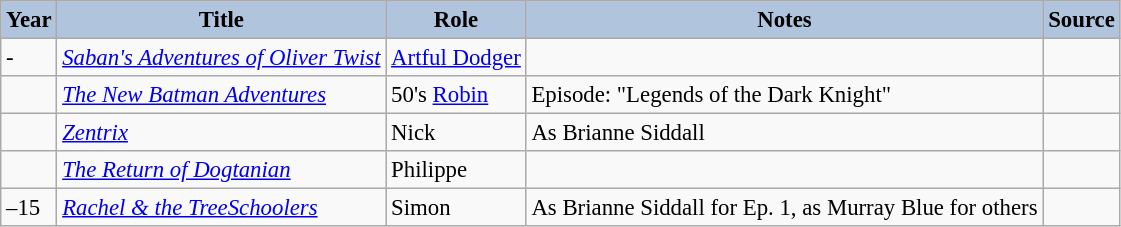<table class="wikitable sortable plainrowheaders" style="width=95%; font-size: 95%;">
<tr>
<th style="background:#b0c4de;">Year</th>
<th style="background:#b0c4de;">Title</th>
<th style="background:#b0c4de;">Role</th>
<th style="background:#b0c4de;" class="unsortable">Notes</th>
<th style="background:#b0c4de;" class="unsortable">Source</th>
</tr>
<tr>
<td>-</td>
<td><em><a href='#'>Saban's Adventures of Oliver Twist</a></em></td>
<td><a href='#'>Artful Dodger</a></td>
<td></td>
<td></td>
</tr>
<tr>
<td></td>
<td><em><a href='#'>The New Batman Adventures</a></em></td>
<td>50's <a href='#'>Robin</a></td>
<td>Episode: "Legends of the Dark Knight"</td>
<td></td>
</tr>
<tr>
<td></td>
<td><em><a href='#'>Zentrix</a></em></td>
<td>Nick</td>
<td>As Brianne Siddall</td>
<td></td>
</tr>
<tr>
<td></td>
<td><em><a href='#'>The Return of Dogtanian</a></em></td>
<td>Philippe</td>
<td></td>
<td></td>
</tr>
<tr>
<td>–15</td>
<td><em><a href='#'>Rachel & the TreeSchoolers</a></em></td>
<td>Simon</td>
<td>As Brianne Siddall for Ep. 1, as Murray Blue for others</td>
<td></td>
</tr>
</table>
